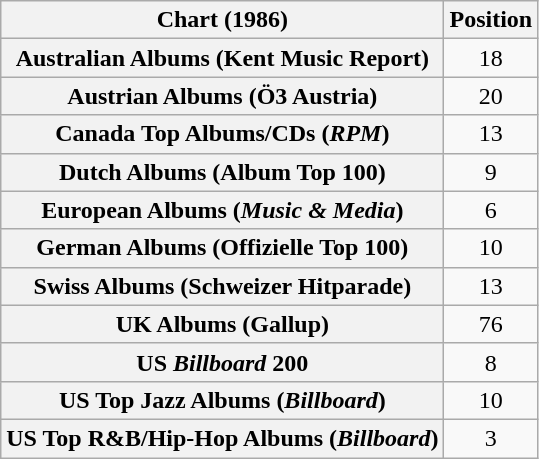<table class="wikitable sortable plainrowheaders" style="text-align:center">
<tr>
<th scope="col">Chart (1986)</th>
<th scope="col">Position</th>
</tr>
<tr>
<th scope="row">Australian Albums (Kent Music Report)</th>
<td>18</td>
</tr>
<tr>
<th scope="row">Austrian Albums (Ö3 Austria)</th>
<td>20</td>
</tr>
<tr>
<th scope="row">Canada Top Albums/CDs (<em>RPM</em>)</th>
<td>13</td>
</tr>
<tr>
<th scope="row">Dutch Albums (Album Top 100)</th>
<td>9</td>
</tr>
<tr>
<th scope="row">European Albums (<em>Music & Media</em>)</th>
<td>6</td>
</tr>
<tr>
<th scope="row">German Albums (Offizielle Top 100)</th>
<td>10</td>
</tr>
<tr>
<th scope="row">Swiss Albums (Schweizer Hitparade)</th>
<td>13</td>
</tr>
<tr>
<th scope="row">UK Albums (Gallup)</th>
<td>76</td>
</tr>
<tr>
<th scope="row">US <em>Billboard</em> 200</th>
<td>8</td>
</tr>
<tr>
<th scope="row">US Top Jazz Albums (<em>Billboard</em>)</th>
<td>10</td>
</tr>
<tr>
<th scope="row">US Top R&B/Hip-Hop Albums (<em>Billboard</em>)</th>
<td>3</td>
</tr>
</table>
